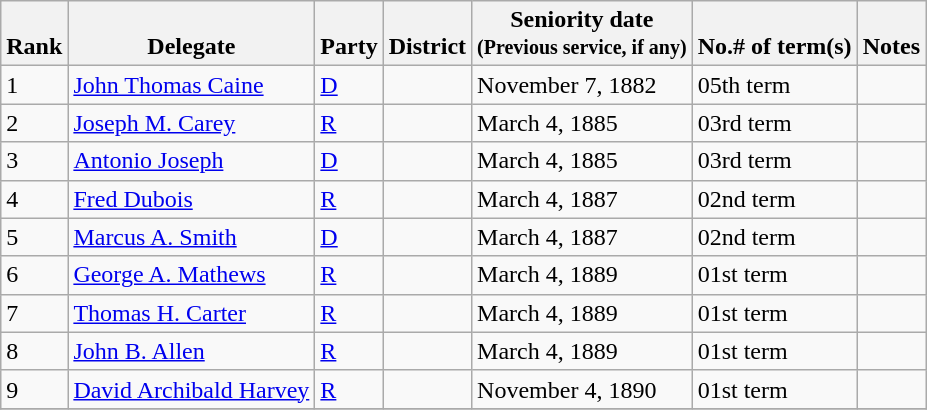<table class="wikitable sortable">
<tr valign=bottom>
<th>Rank</th>
<th>Delegate</th>
<th>Party</th>
<th>District</th>
<th>Seniority date<br><small>(Previous service, if any)</small><br></th>
<th>No.# of term(s)</th>
<th>Notes</th>
</tr>
<tr>
<td>1</td>
<td><a href='#'>John Thomas Caine</a></td>
<td><a href='#'>D</a></td>
<td></td>
<td>November 7, 1882</td>
<td>05th term</td>
<td></td>
</tr>
<tr>
<td>2</td>
<td><a href='#'>Joseph M. Carey</a></td>
<td><a href='#'>R</a></td>
<td></td>
<td>March 4, 1885</td>
<td>03rd term</td>
<td></td>
</tr>
<tr>
<td>3</td>
<td><a href='#'>Antonio Joseph</a></td>
<td><a href='#'>D</a></td>
<td></td>
<td>March 4, 1885</td>
<td>03rd term</td>
<td></td>
</tr>
<tr>
<td>4</td>
<td><a href='#'>Fred Dubois</a></td>
<td><a href='#'>R</a></td>
<td></td>
<td>March 4, 1887</td>
<td>02nd term</td>
<td></td>
</tr>
<tr>
<td>5</td>
<td><a href='#'>Marcus A. Smith</a></td>
<td><a href='#'>D</a></td>
<td></td>
<td>March 4, 1887</td>
<td>02nd term</td>
<td></td>
</tr>
<tr>
<td>6</td>
<td><a href='#'>George A. Mathews</a></td>
<td><a href='#'>R</a></td>
<td></td>
<td>March 4, 1889</td>
<td>01st term</td>
<td></td>
</tr>
<tr>
<td>7</td>
<td><a href='#'>Thomas H. Carter</a></td>
<td><a href='#'>R</a></td>
<td></td>
<td>March 4, 1889</td>
<td>01st term</td>
<td></td>
</tr>
<tr>
<td>8</td>
<td><a href='#'>John B. Allen</a></td>
<td><a href='#'>R</a></td>
<td></td>
<td>March 4, 1889</td>
<td>01st term</td>
<td></td>
</tr>
<tr>
<td>9</td>
<td><a href='#'>David Archibald Harvey</a></td>
<td><a href='#'>R</a></td>
<td></td>
<td>November 4, 1890</td>
<td>01st term</td>
<td></td>
</tr>
<tr>
</tr>
</table>
